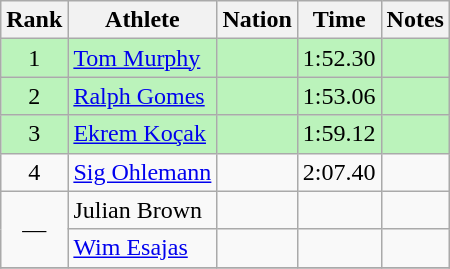<table class="wikitable sortable" style="text-align:center">
<tr>
<th>Rank</th>
<th>Athlete</th>
<th>Nation</th>
<th>Time</th>
<th>Notes</th>
</tr>
<tr bgcolor=bbf3bb>
<td>1</td>
<td align=left><a href='#'>Tom Murphy</a></td>
<td align=left></td>
<td>1:52.30</td>
<td></td>
</tr>
<tr bgcolor=bbf3bb>
<td>2</td>
<td align=left><a href='#'>Ralph Gomes</a></td>
<td align=left></td>
<td>1:53.06</td>
<td></td>
</tr>
<tr bgcolor=bbf3bb>
<td>3</td>
<td align=left><a href='#'>Ekrem Koçak</a></td>
<td align=left></td>
<td>1:59.12</td>
<td></td>
</tr>
<tr>
<td>4</td>
<td align=left><a href='#'>Sig Ohlemann</a></td>
<td align=left></td>
<td>2:07.40</td>
<td></td>
</tr>
<tr>
<td rowspan=2 data-sort-value=5>—</td>
<td align=left>Julian Brown</td>
<td align=left></td>
<td></td>
<td></td>
</tr>
<tr>
<td align=left><a href='#'>Wim Esajas</a></td>
<td align=left></td>
<td></td>
<td></td>
</tr>
<tr>
</tr>
</table>
